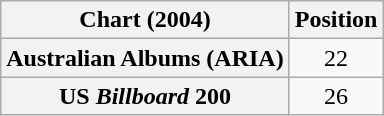<table class="wikitable sortable plainrowheaders" style="text-align:center">
<tr>
<th>Chart (2004)</th>
<th>Position</th>
</tr>
<tr>
<th scope="row">Australian Albums (ARIA)</th>
<td>22</td>
</tr>
<tr>
<th scope="row">US <em>Billboard</em> 200</th>
<td>26</td>
</tr>
</table>
